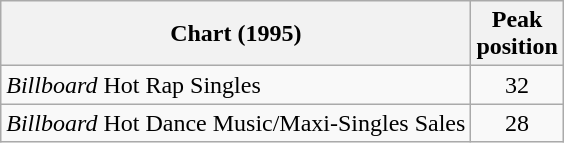<table class="wikitable">
<tr>
<th>Chart (1995)</th>
<th>Peak<br>position</th>
</tr>
<tr>
<td><em>Billboard</em> Hot Rap Singles</td>
<td align="center">32</td>
</tr>
<tr>
<td><em>Billboard</em> Hot Dance Music/Maxi-Singles Sales</td>
<td align="center">28</td>
</tr>
</table>
